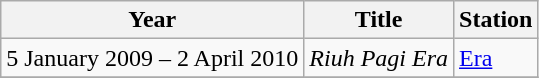<table class="wikitable">
<tr>
<th>Year</th>
<th>Title</th>
<th>Station</th>
</tr>
<tr>
<td>5 January 2009 – 2 April 2010</td>
<td><em>Riuh Pagi Era</em></td>
<td><a href='#'>Era</a></td>
</tr>
<tr>
</tr>
</table>
